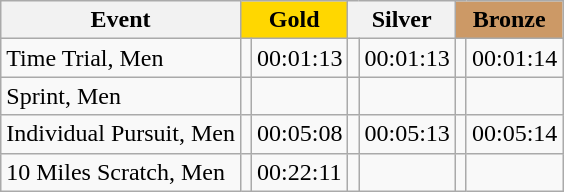<table class="wikitable">
<tr>
<th>Event</th>
<th style="background: gold;" colspan="2">Gold</th>
<th style="backdround: silver;" colspan="2">Silver</th>
<th style="background: #cc9966;" colspan="2">Bronze</th>
</tr>
<tr>
<td>Time Trial, Men</td>
<td></td>
<td>00:01:13</td>
<td></td>
<td>00:01:13</td>
<td></td>
<td>00:01:14</td>
</tr>
<tr>
<td>Sprint, Men</td>
<td></td>
<td></td>
<td></td>
<td></td>
<td></td>
<td></td>
</tr>
<tr>
<td>Individual Pursuit, Men</td>
<td></td>
<td>00:05:08</td>
<td></td>
<td>00:05:13</td>
<td></td>
<td>00:05:14</td>
</tr>
<tr>
<td>10 Miles Scratch, Men</td>
<td></td>
<td>00:22:11</td>
<td></td>
<td></td>
<td></td>
<td></td>
</tr>
</table>
